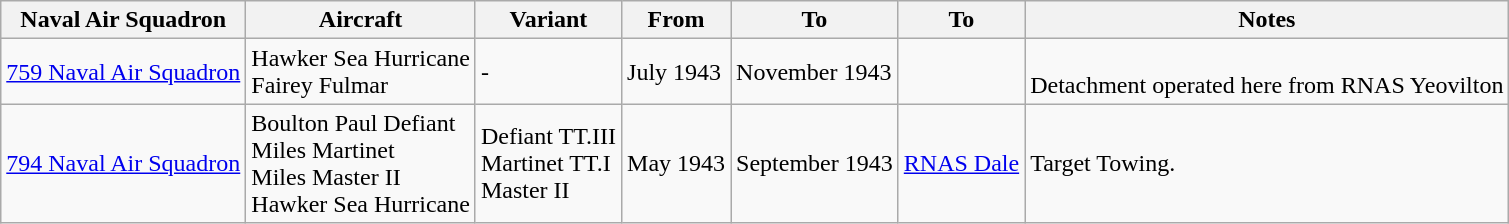<table class="wikitable sortable">
<tr>
<th>Naval Air Squadron</th>
<th>Aircraft</th>
<th>Variant</th>
<th>From</th>
<th>To</th>
<th>To</th>
<th>Notes</th>
</tr>
<tr>
<td><a href='#'>759 Naval Air Squadron</a></td>
<td>Hawker Sea Hurricane<br>Fairey Fulmar</td>
<td>-</td>
<td>July 1943</td>
<td>November 1943</td>
<td></td>
<td><br>Detachment operated here from RNAS Yeovilton</td>
</tr>
<tr>
<td><a href='#'>794 Naval Air Squadron</a></td>
<td>Boulton Paul Defiant<br>Miles Martinet<br>Miles Master II<br>Hawker Sea Hurricane</td>
<td>Defiant TT.III<br>Martinet TT.I<br>Master II</td>
<td>May 1943</td>
<td>September 1943</td>
<td><a href='#'>RNAS Dale</a></td>
<td>Target Towing.</td>
</tr>
</table>
